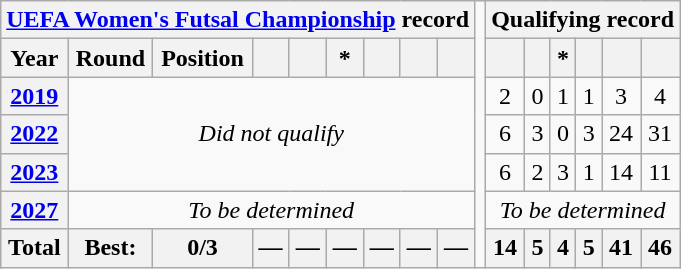<table class="wikitable" style="text-align: center;">
<tr>
<th colspan="9"><a href='#'>UEFA Women's Futsal Championship</a> record</th>
<td rowspan=17></td>
<th colspan=6>Qualifying record</th>
</tr>
<tr>
<th>Year</th>
<th>Round</th>
<th>Position</th>
<th></th>
<th></th>
<th>*</th>
<th></th>
<th></th>
<th></th>
<th></th>
<th></th>
<th>*</th>
<th></th>
<th></th>
<th></th>
</tr>
<tr>
<th> <a href='#'>2019</a></th>
<td colspan="8" rowspan="3"><em>Did not qualify</em></td>
<td>2</td>
<td>0</td>
<td>1</td>
<td>1</td>
<td>3</td>
<td>4</td>
</tr>
<tr>
<th> <a href='#'>2022</a></th>
<td>6</td>
<td>3</td>
<td>0</td>
<td>3</td>
<td>24</td>
<td>31</td>
</tr>
<tr>
<th> <a href='#'>2023</a></th>
<td>6</td>
<td>2</td>
<td>3</td>
<td>1</td>
<td>14</td>
<td>11</td>
</tr>
<tr>
<th> <a href='#'>2027</a></th>
<td colspan="8"><em>To be determined</em></td>
<td colspan=6><em>To be determined</em></td>
</tr>
<tr>
<th>Total</th>
<th>Best:</th>
<th>0/3</th>
<th>—</th>
<th>—</th>
<th>—</th>
<th>—</th>
<th>—</th>
<th>—</th>
<th>14</th>
<th>5</th>
<th>4</th>
<th>5</th>
<th>41</th>
<th>46</th>
</tr>
</table>
